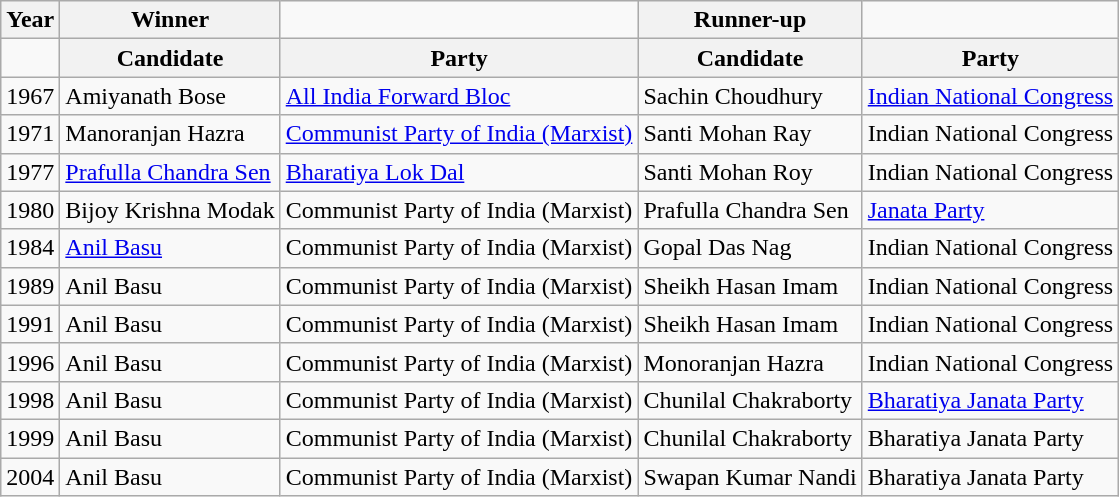<table class="wikitable sortable">
<tr>
<th>Year</th>
<th>Winner</th>
<td></td>
<th>Runner-up</th>
</tr>
<tr>
<td></td>
<th>Candidate</th>
<th>Party</th>
<th>Candidate</th>
<th>Party</th>
</tr>
<tr>
<td>1967</td>
<td>Amiyanath Bose</td>
<td><a href='#'>All India Forward Bloc</a></td>
<td>Sachin Choudhury</td>
<td><a href='#'>Indian National Congress</a></td>
</tr>
<tr>
<td>1971</td>
<td>Manoranjan Hazra</td>
<td><a href='#'>Communist Party of India (Marxist)</a></td>
<td>Santi Mohan Ray</td>
<td>Indian National Congress</td>
</tr>
<tr>
<td>1977</td>
<td><a href='#'>Prafulla Chandra Sen</a></td>
<td><a href='#'>Bharatiya Lok Dal</a></td>
<td>Santi Mohan Roy</td>
<td>Indian National Congress</td>
</tr>
<tr>
<td>1980</td>
<td>Bijoy Krishna Modak</td>
<td>Communist Party of India (Marxist)</td>
<td>Prafulla Chandra Sen</td>
<td><a href='#'>Janata Party</a></td>
</tr>
<tr>
<td>1984</td>
<td><a href='#'>Anil Basu</a></td>
<td>Communist Party of India (Marxist)</td>
<td>Gopal Das Nag</td>
<td>Indian National Congress</td>
</tr>
<tr>
<td>1989</td>
<td>Anil Basu</td>
<td>Communist Party of India (Marxist)</td>
<td>Sheikh Hasan Imam</td>
<td>Indian National Congress</td>
</tr>
<tr>
<td>1991</td>
<td>Anil Basu</td>
<td>Communist Party of India (Marxist)</td>
<td>Sheikh Hasan Imam</td>
<td>Indian National Congress</td>
</tr>
<tr>
<td>1996</td>
<td>Anil Basu</td>
<td>Communist Party of India (Marxist)</td>
<td>Monoranjan Hazra</td>
<td>Indian National Congress</td>
</tr>
<tr>
<td>1998</td>
<td>Anil Basu</td>
<td>Communist Party of India (Marxist)</td>
<td>Chunilal Chakraborty</td>
<td><a href='#'>Bharatiya Janata Party</a></td>
</tr>
<tr>
<td>1999</td>
<td>Anil Basu</td>
<td>Communist Party of India (Marxist)</td>
<td>Chunilal Chakraborty</td>
<td>Bharatiya Janata Party</td>
</tr>
<tr>
<td>2004</td>
<td>Anil Basu</td>
<td>Communist Party of India (Marxist)</td>
<td>Swapan Kumar Nandi</td>
<td>Bharatiya Janata Party</td>
</tr>
</table>
